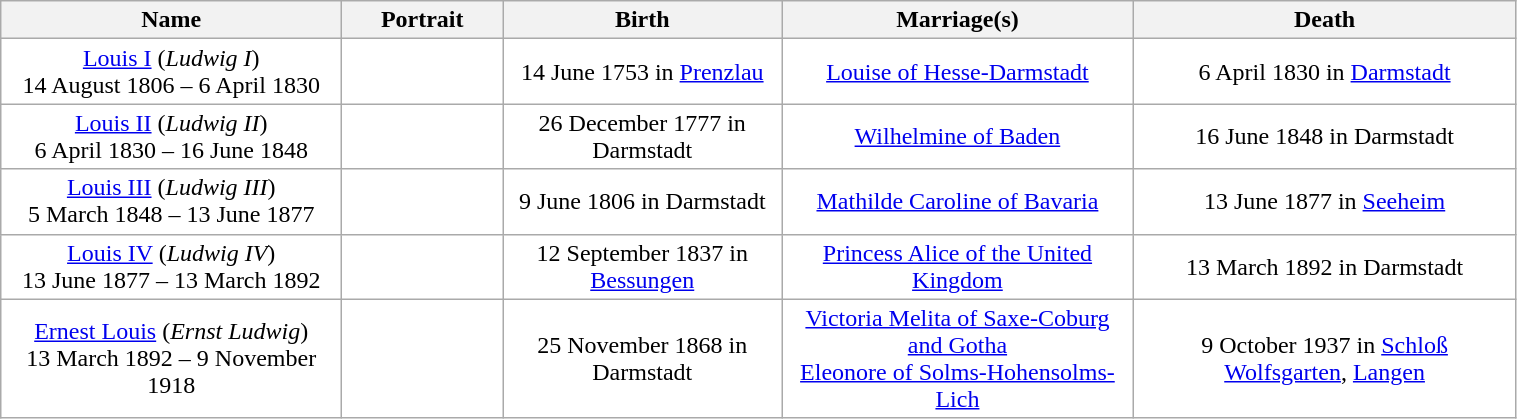<table style="background:#FFFFFF; text-align:center; width:80%" class="wikitable">
<tr>
<th style="width:22.5%">Name</th>
<th style="width:100px">Portrait</th>
<th>Birth</th>
<th>Marriage(s)</th>
<th>Death</th>
</tr>
<tr>
<td><a href='#'>Louis I</a> (<em>Ludwig I</em>)<br>14 August 1806 – 6 April 1830<br></td>
<td></td>
<td>14 June 1753 in <a href='#'>Prenzlau</a></td>
<td><a href='#'>Louise of Hesse-Darmstadt</a></td>
<td>6 April 1830 in <a href='#'>Darmstadt</a></td>
</tr>
<tr>
<td><a href='#'>Louis II</a> (<em>Ludwig II</em>)<br>6 April 1830 – 16 June 1848</td>
<td></td>
<td>26 December 1777 in Darmstadt</td>
<td><a href='#'>Wilhelmine of Baden</a></td>
<td>16 June 1848 in Darmstadt</td>
</tr>
<tr>
<td><a href='#'>Louis III</a> (<em>Ludwig III</em>)<br>5 March 1848 – 13 June 1877</td>
<td></td>
<td>9 June 1806 in Darmstadt</td>
<td><a href='#'>Mathilde Caroline of Bavaria</a></td>
<td>13 June 1877 in <a href='#'>Seeheim</a></td>
</tr>
<tr>
<td><a href='#'>Louis IV</a> (<em>Ludwig IV</em>)<br>13 June 1877 – 13 March 1892</td>
<td></td>
<td>12 September 1837 in <a href='#'>Bessungen</a></td>
<td><a href='#'>Princess Alice of the United Kingdom</a></td>
<td>13 March 1892 in Darmstadt</td>
</tr>
<tr>
<td><a href='#'>Ernest Louis</a> (<em>Ernst Ludwig</em>)<br>13 March 1892 – 9 November 1918</td>
<td></td>
<td>25 November 1868 in Darmstadt</td>
<td><a href='#'>Victoria Melita of Saxe-Coburg and Gotha</a><br><a href='#'>Eleonore of Solms-Hohensolms-Lich</a></td>
<td>9 October 1937 in <a href='#'>Schloß Wolfsgarten</a>, <a href='#'>Langen</a></td>
</tr>
</table>
